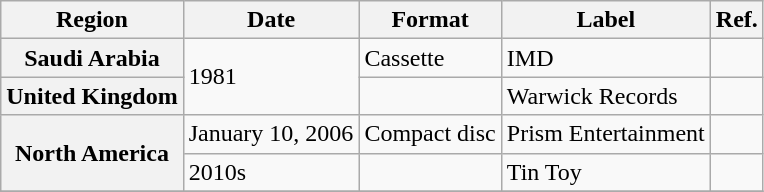<table class="wikitable plainrowheaders">
<tr>
<th scope="col">Region</th>
<th scope="col">Date</th>
<th scope="col">Format</th>
<th scope="col">Label</th>
<th scope="col">Ref.</th>
</tr>
<tr>
<th scope="row">Saudi Arabia</th>
<td rowspan="2">1981</td>
<td>Cassette</td>
<td>IMD</td>
<td></td>
</tr>
<tr>
<th scope="row">United Kingdom</th>
<td></td>
<td>Warwick Records</td>
<td></td>
</tr>
<tr>
<th scope="row" rowspan="2">North America</th>
<td>January 10, 2006</td>
<td>Compact disc</td>
<td>Prism Entertainment</td>
<td></td>
</tr>
<tr>
<td>2010s</td>
<td></td>
<td>Tin Toy</td>
<td></td>
</tr>
<tr>
</tr>
</table>
